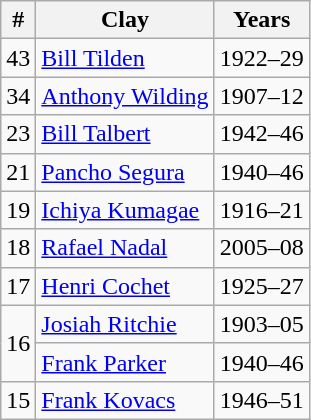<table class=wikitable style="display:inline-table;">
<tr>
<th>#</th>
<th>Clay</th>
<th>Years</th>
</tr>
<tr>
<td>43</td>
<td> <a href='#'>Bill Tilden</a></td>
<td>1922–29</td>
</tr>
<tr>
<td>34</td>
<td> <a href='#'>Anthony Wilding</a></td>
<td>1907–12</td>
</tr>
<tr>
<td>23</td>
<td> <a href='#'>Bill Talbert</a></td>
<td>1942–46</td>
</tr>
<tr>
<td>21</td>
<td> <a href='#'>Pancho Segura</a></td>
<td>1940–46</td>
</tr>
<tr>
<td>19</td>
<td> <a href='#'>Ichiya Kumagae</a></td>
<td>1916–21</td>
</tr>
<tr>
<td>18</td>
<td> <a href='#'>Rafael Nadal</a></td>
<td>2005–08</td>
</tr>
<tr>
<td>17</td>
<td> <a href='#'>Henri Cochet</a></td>
<td>1925–27</td>
</tr>
<tr>
<td rowspan="2">16</td>
<td> <a href='#'>Josiah Ritchie</a></td>
<td>1903–05</td>
</tr>
<tr>
<td> <a href='#'>Frank Parker</a></td>
<td>1940–46</td>
</tr>
<tr>
<td>15</td>
<td> <a href='#'>Frank Kovacs</a></td>
<td>1946–51</td>
</tr>
</table>
